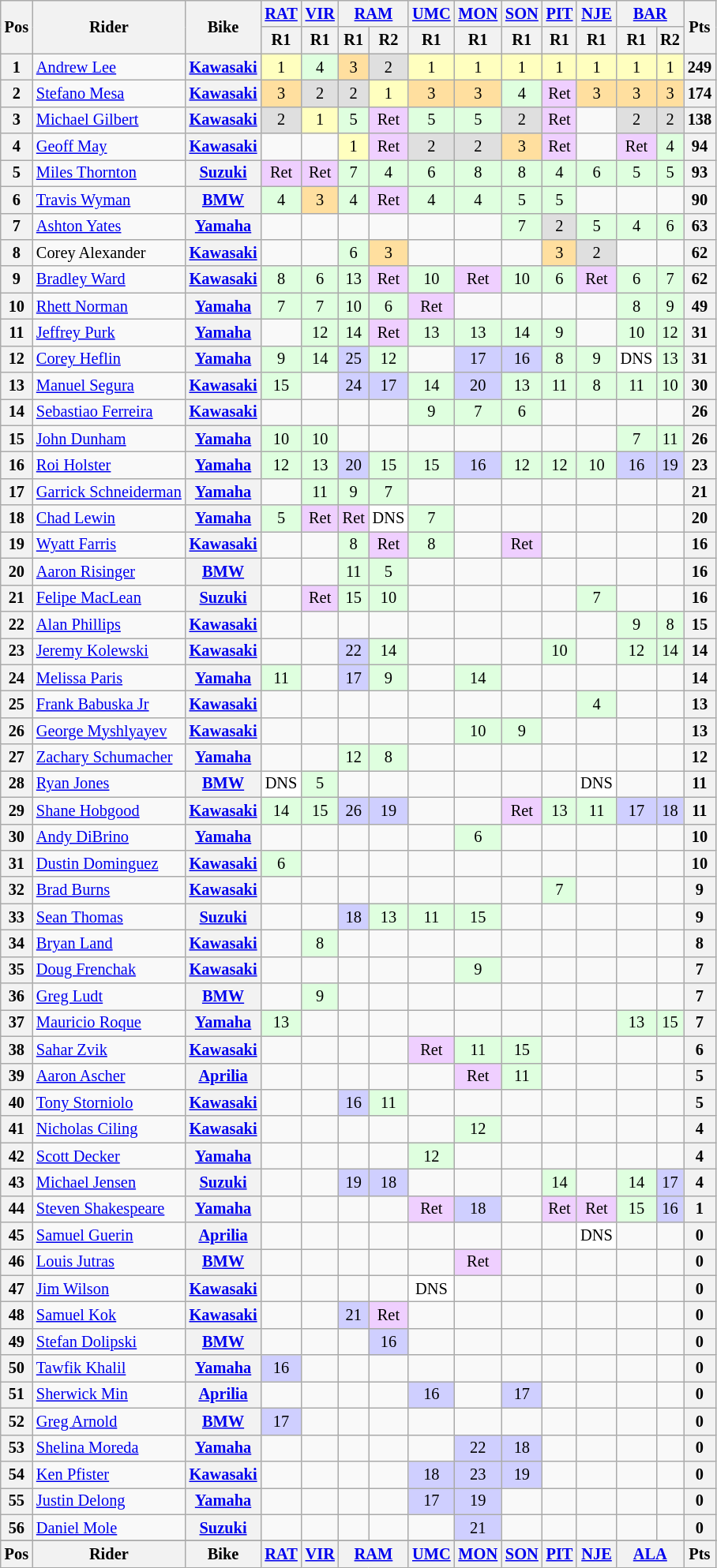<table class="wikitable" style="font-size: 85%; text-align: center;">
<tr valign="top">
<th valign="middle" rowspan=2>Pos</th>
<th valign="middle" rowspan=2>Rider</th>
<th valign="middle" rowspan=2>Bike</th>
<th colspan=1><a href='#'>RAT</a><br></th>
<th colspan=1><a href='#'>VIR</a><br></th>
<th colspan=2><a href='#'>RAM</a><br></th>
<th colspan=1><a href='#'>UMC</a><br></th>
<th colspan=1><a href='#'>MON</a><br></th>
<th colspan=1><a href='#'>SON</a><br></th>
<th colspan=1><a href='#'>PIT</a><br></th>
<th colspan=1><a href='#'>NJE</a><br></th>
<th colspan=2><a href='#'>BAR</a><br></th>
<th valign="middle" rowspan=2>Pts</th>
</tr>
<tr>
<th>R1</th>
<th>R1</th>
<th>R1</th>
<th>R2</th>
<th>R1</th>
<th>R1</th>
<th>R1</th>
<th>R1</th>
<th>R1</th>
<th>R1</th>
<th>R2</th>
</tr>
<tr>
<th>1</th>
<td align=left> <a href='#'>Andrew Lee</a></td>
<th><a href='#'>Kawasaki</a></th>
<td style="background:#ffffbf;">1</td>
<td style="background:#dfffdf;">4</td>
<td style="background:#ffdf9f;">3</td>
<td style="background:#dfdfdf;">2</td>
<td style="background:#ffffbf;">1</td>
<td style="background:#ffffbf;">1</td>
<td style="background:#ffffbf;">1</td>
<td style="background:#ffffbf;">1</td>
<td style="background:#ffffbf;">1</td>
<td style="background:#ffffbf;">1</td>
<td style="background:#ffffbf;">1</td>
<th>249</th>
</tr>
<tr>
<th>2</th>
<td align=left> <a href='#'>Stefano Mesa</a></td>
<th><a href='#'>Kawasaki</a></th>
<td style="background:#ffdf9f;">3</td>
<td style="background:#dfdfdf;">2</td>
<td style="background:#dfdfdf;">2</td>
<td style="background:#ffffbf;">1</td>
<td style="background:#ffdf9f;">3</td>
<td style="background:#ffdf9f;">3</td>
<td style="background:#dfffdf;">4</td>
<td style="background:#efcfff;">Ret</td>
<td style="background:#ffdf9f;">3</td>
<td style="background:#ffdf9f;">3</td>
<td style="background:#ffdf9f;">3</td>
<th>174</th>
</tr>
<tr>
<th>3</th>
<td align=left> <a href='#'>Michael Gilbert</a></td>
<th><a href='#'>Kawasaki</a></th>
<td style="background:#dfdfdf;">2</td>
<td style="background:#ffffbf;">1</td>
<td style="background:#dfffdf;">5</td>
<td style="background:#efcfff;">Ret</td>
<td style="background:#dfffdf;">5</td>
<td style="background:#dfffdf;">5</td>
<td style="background:#dfdfdf;">2</td>
<td style="background:#efcfff;">Ret</td>
<td></td>
<td style="background:#dfdfdf;">2</td>
<td style="background:#dfdfdf;">2</td>
<th>138</th>
</tr>
<tr>
<th>4</th>
<td align=left> <a href='#'>Geoff May</a></td>
<th><a href='#'>Kawasaki</a></th>
<td></td>
<td></td>
<td style="background:#ffffbf;">1</td>
<td style="background:#efcfff;">Ret</td>
<td style="background:#dfdfdf;">2</td>
<td style="background:#dfdfdf;">2</td>
<td style="background:#ffdf9f;">3</td>
<td style="background:#efcfff;">Ret</td>
<td></td>
<td style="background:#efcfff;">Ret</td>
<td style="background:#dfffdf;">4</td>
<th>94</th>
</tr>
<tr>
<th>5</th>
<td align=left> <a href='#'>Miles Thornton</a></td>
<th><a href='#'>Suzuki</a></th>
<td style="background:#efcfff;">Ret</td>
<td style="background:#efcfff;">Ret</td>
<td style="background:#dfffdf;">7</td>
<td style="background:#dfffdf;">4</td>
<td style="background:#dfffdf;">6</td>
<td style="background:#dfffdf;">8</td>
<td style="background:#dfffdf;">8</td>
<td style="background:#dfffdf;">4</td>
<td style="background:#dfffdf;">6</td>
<td style="background:#dfffdf;">5</td>
<td style="background:#dfffdf;">5</td>
<th>93</th>
</tr>
<tr>
<th>6</th>
<td align=left> <a href='#'>Travis Wyman</a></td>
<th><a href='#'>BMW</a></th>
<td style="background:#dfffdf;">4</td>
<td style="background:#ffdf9f;">3</td>
<td style="background:#dfffdf;">4</td>
<td style="background:#efcfff;">Ret</td>
<td style="background:#dfffdf;">4</td>
<td style="background:#dfffdf;">4</td>
<td style="background:#dfffdf;">5</td>
<td style="background:#dfffdf;">5</td>
<td></td>
<td></td>
<td></td>
<th>90</th>
</tr>
<tr>
<th>7</th>
<td align=left> <a href='#'>Ashton Yates</a></td>
<th><a href='#'>Yamaha</a></th>
<td></td>
<td></td>
<td></td>
<td></td>
<td></td>
<td></td>
<td style="background:#dfffdf;">7</td>
<td style="background:#dfdfdf;">2</td>
<td style="background:#dfffdf;">5</td>
<td style="background:#dfffdf;">4</td>
<td style="background:#dfffdf;">6</td>
<th>63</th>
</tr>
<tr>
<th>8</th>
<td align=left> Corey Alexander</td>
<th><a href='#'>Kawasaki</a></th>
<td></td>
<td></td>
<td style="background:#dfffdf;">6</td>
<td style="background:#ffdf9f;">3</td>
<td></td>
<td></td>
<td></td>
<td style="background:#ffdf9f;">3</td>
<td style="background:#dfdfdf;">2</td>
<td></td>
<td></td>
<th>62</th>
</tr>
<tr>
<th>9</th>
<td align=left> <a href='#'>Bradley Ward</a></td>
<th><a href='#'>Kawasaki</a></th>
<td style="background:#dfffdf;">8</td>
<td style="background:#dfffdf;">6</td>
<td style="background:#dfffdf;">13</td>
<td style="background:#efcfff;">Ret</td>
<td style="background:#dfffdf;">10</td>
<td style="background:#efcfff;">Ret</td>
<td style="background:#dfffdf;">10</td>
<td style="background:#dfffdf;">6</td>
<td style="background:#efcfff;">Ret</td>
<td style="background:#dfffdf;">6</td>
<td style="background:#dfffdf;">7</td>
<th>62</th>
</tr>
<tr>
<th>10</th>
<td align=left> <a href='#'>Rhett Norman</a></td>
<th><a href='#'>Yamaha</a></th>
<td style="background:#dfffdf;">7</td>
<td style="background:#dfffdf;">7</td>
<td style="background:#dfffdf;">10</td>
<td style="background:#dfffdf;">6</td>
<td style="background:#efcfff;">Ret</td>
<td></td>
<td></td>
<td></td>
<td></td>
<td style="background:#dfffdf;">8</td>
<td style="background:#dfffdf;">9</td>
<th>49</th>
</tr>
<tr>
<th>11</th>
<td align=left> <a href='#'>Jeffrey Purk</a></td>
<th><a href='#'>Yamaha</a></th>
<td></td>
<td style="background:#dfffdf;">12</td>
<td style="background:#dfffdf;">14</td>
<td style="background:#efcfff;">Ret</td>
<td style="background:#dfffdf;">13</td>
<td style="background:#dfffdf;">13</td>
<td style="background:#dfffdf;">14</td>
<td style="background:#dfffdf;">9</td>
<td></td>
<td style="background:#dfffdf;">10</td>
<td style="background:#dfffdf;">12</td>
<th>31</th>
</tr>
<tr>
<th>12</th>
<td align=left> <a href='#'>Corey Heflin</a></td>
<th><a href='#'>Yamaha</a></th>
<td style="background:#dfffdf;">9</td>
<td style="background:#dfffdf;">14</td>
<td style="background:#cfcfff;">25</td>
<td style="background:#dfffdf;">12</td>
<td></td>
<td style="background:#cfcfff;">17</td>
<td style="background:#cfcfff;">16</td>
<td style="background:#dfffdf;">8</td>
<td style="background:#dfffdf;">9</td>
<td style="background:#ffffff;">DNS</td>
<td style="background:#dfffdf;">13</td>
<th>31</th>
</tr>
<tr>
<th>13</th>
<td align=left> <a href='#'>Manuel Segura</a></td>
<th><a href='#'>Kawasaki</a></th>
<td style="background:#dfffdf;">15</td>
<td></td>
<td style="background:#cfcfff;">24</td>
<td style="background:#cfcfff;">17</td>
<td style="background:#dfffdf;">14</td>
<td style="background:#cfcfff;">20</td>
<td style="background:#dfffdf;">13</td>
<td style="background:#dfffdf;">11</td>
<td style="background:#dfffdf;">8</td>
<td style="background:#dfffdf;">11</td>
<td style="background:#dfffdf;">10</td>
<th>30</th>
</tr>
<tr>
<th>14</th>
<td align=left> <a href='#'>Sebastiao Ferreira</a></td>
<th><a href='#'>Kawasaki</a></th>
<td></td>
<td></td>
<td></td>
<td></td>
<td style="background:#dfffdf;">9</td>
<td style="background:#dfffdf;">7</td>
<td style="background:#dfffdf;">6</td>
<td></td>
<td></td>
<td></td>
<td></td>
<th>26</th>
</tr>
<tr>
<th>15</th>
<td align=left> <a href='#'>John Dunham</a></td>
<th><a href='#'>Yamaha</a></th>
<td style="background:#dfffdf;">10</td>
<td style="background:#dfffdf;">10</td>
<td></td>
<td></td>
<td></td>
<td></td>
<td></td>
<td></td>
<td></td>
<td style="background:#dfffdf;">7</td>
<td style="background:#dfffdf;">11</td>
<th>26</th>
</tr>
<tr>
<th>16</th>
<td align=left> <a href='#'>Roi Holster</a></td>
<th><a href='#'>Yamaha</a></th>
<td style="background:#dfffdf;">12</td>
<td style="background:#dfffdf;">13</td>
<td style="background:#cfcfff;">20</td>
<td style="background:#dfffdf;">15</td>
<td style="background:#dfffdf;">15</td>
<td style="background:#cfcfff;">16</td>
<td style="background:#dfffdf;">12</td>
<td style="background:#dfffdf;">12</td>
<td style="background:#dfffdf;">10</td>
<td style="background:#cfcfff;">16</td>
<td style="background:#cfcfff;">19</td>
<th>23</th>
</tr>
<tr>
<th>17</th>
<td align=left> <a href='#'>Garrick Schneiderman</a></td>
<th><a href='#'>Yamaha</a></th>
<td></td>
<td style="background:#dfffdf;">11</td>
<td style="background:#dfffdf;">9</td>
<td style="background:#dfffdf;">7</td>
<td></td>
<td></td>
<td></td>
<td></td>
<td></td>
<td></td>
<td></td>
<th>21</th>
</tr>
<tr>
<th>18</th>
<td align=left> <a href='#'>Chad Lewin</a></td>
<th><a href='#'>Yamaha</a></th>
<td style="background:#dfffdf;">5</td>
<td style="background:#efcfff;">Ret</td>
<td style="background:#efcfff;">Ret</td>
<td style="background:#ffffff;">DNS</td>
<td style="background:#dfffdf;">7</td>
<td></td>
<td></td>
<td></td>
<td></td>
<td></td>
<td></td>
<th>20</th>
</tr>
<tr>
<th>19</th>
<td align=left> <a href='#'>Wyatt Farris</a></td>
<th><a href='#'>Kawasaki</a></th>
<td></td>
<td></td>
<td style="background:#dfffdf;">8</td>
<td style="background:#efcfff;">Ret</td>
<td style="background:#dfffdf;">8</td>
<td></td>
<td style="background:#efcfff;">Ret</td>
<td></td>
<td></td>
<td></td>
<td></td>
<th>16</th>
</tr>
<tr>
<th>20</th>
<td align=left> <a href='#'>Aaron Risinger</a></td>
<th><a href='#'>BMW</a></th>
<td></td>
<td></td>
<td style="background:#dfffdf;">11</td>
<td style="background:#dfffdf;">5</td>
<td></td>
<td></td>
<td></td>
<td></td>
<td></td>
<td></td>
<td></td>
<th>16</th>
</tr>
<tr>
<th>21</th>
<td align=left> <a href='#'>Felipe MacLean</a></td>
<th><a href='#'>Suzuki</a></th>
<td></td>
<td style="background:#efcfff;">Ret</td>
<td style="background:#dfffdf;">15</td>
<td style="background:#dfffdf;">10</td>
<td></td>
<td></td>
<td></td>
<td></td>
<td style="background:#dfffdf;">7</td>
<td></td>
<td></td>
<th>16</th>
</tr>
<tr>
<th>22</th>
<td align=left> <a href='#'>Alan Phillips</a></td>
<th><a href='#'>Kawasaki</a></th>
<td></td>
<td></td>
<td></td>
<td></td>
<td></td>
<td></td>
<td></td>
<td></td>
<td></td>
<td style="background:#dfffdf;">9</td>
<td style="background:#dfffdf;">8</td>
<th>15</th>
</tr>
<tr>
<th>23</th>
<td align=left> <a href='#'>Jeremy Kolewski</a></td>
<th><a href='#'>Kawasaki</a></th>
<td></td>
<td></td>
<td style="background:#cfcfff;">22</td>
<td style="background:#dfffdf;">14</td>
<td></td>
<td></td>
<td></td>
<td style="background:#dfffdf;">10</td>
<td></td>
<td style="background:#dfffdf;">12</td>
<td style="background:#dfffdf;">14</td>
<th>14</th>
</tr>
<tr>
<th>24</th>
<td align=left> <a href='#'>Melissa Paris</a></td>
<th><a href='#'>Yamaha</a></th>
<td style="background:#dfffdf;">11</td>
<td></td>
<td style="background:#cfcfff;">17</td>
<td style="background:#dfffdf;">9</td>
<td></td>
<td style="background:#dfffdf;">14</td>
<td></td>
<td></td>
<td></td>
<td></td>
<td></td>
<th>14</th>
</tr>
<tr>
<th>25</th>
<td align=left> <a href='#'>Frank Babuska Jr</a></td>
<th><a href='#'>Kawasaki</a></th>
<td></td>
<td></td>
<td></td>
<td></td>
<td></td>
<td></td>
<td></td>
<td></td>
<td style="background:#dfffdf;">4</td>
<td></td>
<td></td>
<th>13</th>
</tr>
<tr>
<th>26</th>
<td align=left> <a href='#'>George Myshlyayev</a></td>
<th><a href='#'>Kawasaki</a></th>
<td></td>
<td></td>
<td></td>
<td></td>
<td></td>
<td style="background:#dfffdf;">10</td>
<td style="background:#dfffdf;">9</td>
<td></td>
<td></td>
<td></td>
<td></td>
<th>13</th>
</tr>
<tr>
<th>27</th>
<td align=left> <a href='#'>Zachary Schumacher</a></td>
<th><a href='#'>Yamaha</a></th>
<td></td>
<td></td>
<td style="background:#dfffdf;">12</td>
<td style="background:#dfffdf;">8</td>
<td></td>
<td></td>
<td></td>
<td></td>
<td></td>
<td></td>
<td></td>
<th>12</th>
</tr>
<tr>
<th>28</th>
<td align=left> <a href='#'>Ryan Jones</a></td>
<th><a href='#'>BMW</a></th>
<td style="background:#ffffff;">DNS</td>
<td style="background:#dfffdf;">5</td>
<td></td>
<td></td>
<td></td>
<td></td>
<td></td>
<td></td>
<td style="background:#ffffff;">DNS</td>
<td></td>
<td></td>
<th>11</th>
</tr>
<tr>
<th>29</th>
<td align=left> <a href='#'>Shane Hobgood</a></td>
<th><a href='#'>Kawasaki</a></th>
<td style="background:#dfffdf;">14</td>
<td style="background:#dfffdf;">15</td>
<td style="background:#cfcfff;">26</td>
<td style="background:#cfcfff;">19</td>
<td></td>
<td></td>
<td style="background:#efcfff;">Ret</td>
<td style="background:#dfffdf;">13</td>
<td style="background:#dfffdf;">11</td>
<td style="background:#cfcfff;">17</td>
<td style="background:#cfcfff;">18</td>
<th>11</th>
</tr>
<tr>
<th>30</th>
<td align=left> <a href='#'>Andy DiBrino</a></td>
<th><a href='#'>Yamaha</a></th>
<td></td>
<td></td>
<td></td>
<td></td>
<td></td>
<td style="background:#dfffdf;">6</td>
<td></td>
<td></td>
<td></td>
<td></td>
<td></td>
<th>10</th>
</tr>
<tr>
<th>31</th>
<td align=left> <a href='#'>Dustin Dominguez</a></td>
<th><a href='#'>Kawasaki</a></th>
<td style="background:#dfffdf;">6</td>
<td></td>
<td></td>
<td></td>
<td></td>
<td></td>
<td></td>
<td></td>
<td></td>
<td></td>
<td></td>
<th>10</th>
</tr>
<tr>
<th>32</th>
<td align=left> <a href='#'>Brad Burns</a></td>
<th><a href='#'>Kawasaki</a></th>
<td></td>
<td></td>
<td></td>
<td></td>
<td></td>
<td></td>
<td></td>
<td style="background:#dfffdf;">7</td>
<td></td>
<td></td>
<td></td>
<th>9</th>
</tr>
<tr>
<th>33</th>
<td align=left> <a href='#'>Sean Thomas</a></td>
<th><a href='#'>Suzuki</a></th>
<td></td>
<td></td>
<td style="background:#cfcfff;">18</td>
<td style="background:#dfffdf;">13</td>
<td style="background:#dfffdf;">11</td>
<td style="background:#dfffdf;">15</td>
<td></td>
<td></td>
<td></td>
<td></td>
<td></td>
<th>9</th>
</tr>
<tr>
<th>34</th>
<td align=left> <a href='#'>Bryan Land</a></td>
<th><a href='#'>Kawasaki</a></th>
<td></td>
<td style="background:#dfffdf;">8</td>
<td></td>
<td></td>
<td></td>
<td></td>
<td></td>
<td></td>
<td></td>
<td></td>
<td></td>
<th>8</th>
</tr>
<tr>
<th>35</th>
<td align=left> <a href='#'>Doug Frenchak</a></td>
<th><a href='#'>Kawasaki</a></th>
<td></td>
<td></td>
<td></td>
<td></td>
<td></td>
<td style="background:#dfffdf;">9</td>
<td></td>
<td></td>
<td></td>
<td></td>
<td></td>
<th>7</th>
</tr>
<tr>
<th>36</th>
<td align=left> <a href='#'>Greg Ludt</a></td>
<th><a href='#'>BMW</a></th>
<td></td>
<td style="background:#dfffdf;">9</td>
<td></td>
<td></td>
<td></td>
<td></td>
<td></td>
<td></td>
<td></td>
<td></td>
<td></td>
<th>7</th>
</tr>
<tr>
<th>37</th>
<td align=left> <a href='#'>Mauricio Roque</a></td>
<th><a href='#'>Yamaha</a></th>
<td style="background:#dfffdf;">13</td>
<td></td>
<td></td>
<td></td>
<td></td>
<td></td>
<td></td>
<td></td>
<td></td>
<td style="background:#dfffdf;">13</td>
<td style="background:#dfffdf;">15</td>
<th>7</th>
</tr>
<tr>
<th>38</th>
<td align=left> <a href='#'>Sahar Zvik</a></td>
<th><a href='#'>Kawasaki</a></th>
<td></td>
<td></td>
<td></td>
<td></td>
<td style="background:#efcfff;">Ret</td>
<td style="background:#dfffdf;">11</td>
<td style="background:#dfffdf;">15</td>
<td></td>
<td></td>
<td></td>
<td></td>
<th>6</th>
</tr>
<tr>
<th>39</th>
<td align=left> <a href='#'>Aaron Ascher</a></td>
<th><a href='#'>Aprilia</a></th>
<td></td>
<td></td>
<td></td>
<td></td>
<td></td>
<td style="background:#efcfff;">Ret</td>
<td style="background:#dfffdf;">11</td>
<td></td>
<td></td>
<td></td>
<td></td>
<th>5</th>
</tr>
<tr>
<th>40</th>
<td align=left> <a href='#'>Tony Storniolo</a></td>
<th><a href='#'>Kawasaki</a></th>
<td></td>
<td></td>
<td style="background:#cfcfff;">16</td>
<td style="background:#dfffdf;">11</td>
<td></td>
<td></td>
<td></td>
<td></td>
<td></td>
<td></td>
<td></td>
<th>5</th>
</tr>
<tr>
<th>41</th>
<td align=left> <a href='#'>Nicholas Ciling</a></td>
<th><a href='#'>Kawasaki</a></th>
<td></td>
<td></td>
<td></td>
<td></td>
<td></td>
<td style="background:#dfffdf;">12</td>
<td></td>
<td></td>
<td></td>
<td></td>
<td></td>
<th>4</th>
</tr>
<tr>
<th>42</th>
<td align=left> <a href='#'>Scott Decker</a></td>
<th><a href='#'>Yamaha</a></th>
<td></td>
<td></td>
<td></td>
<td></td>
<td style="background:#dfffdf;">12</td>
<td></td>
<td></td>
<td></td>
<td></td>
<td></td>
<td></td>
<th>4</th>
</tr>
<tr>
<th>43</th>
<td align=left> <a href='#'>Michael Jensen</a></td>
<th><a href='#'>Suzuki</a></th>
<td></td>
<td></td>
<td style="background:#cfcfff;">19</td>
<td style="background:#cfcfff;">18</td>
<td></td>
<td></td>
<td></td>
<td style="background:#dfffdf;">14</td>
<td></td>
<td style="background:#dfffdf;">14</td>
<td style="background:#cfcfff;">17</td>
<th>4</th>
</tr>
<tr>
<th>44</th>
<td align=left> <a href='#'>Steven Shakespeare</a></td>
<th><a href='#'>Yamaha</a></th>
<td></td>
<td></td>
<td></td>
<td></td>
<td style="background:#efcfff;">Ret</td>
<td style="background:#cfcfff;">18</td>
<td></td>
<td style="background:#efcfff;">Ret</td>
<td style="background:#efcfff;">Ret</td>
<td style="background:#dfffdf;">15</td>
<td style="background:#cfcfff;">16</td>
<th>1</th>
</tr>
<tr>
<th>45</th>
<td align=left> <a href='#'>Samuel Guerin</a></td>
<th><a href='#'>Aprilia</a></th>
<td></td>
<td></td>
<td></td>
<td></td>
<td></td>
<td></td>
<td></td>
<td></td>
<td style="background:#ffffff;">DNS</td>
<td></td>
<td></td>
<th>0</th>
</tr>
<tr>
<th>46</th>
<td align=left> <a href='#'>Louis Jutras</a></td>
<th><a href='#'>BMW</a></th>
<td></td>
<td></td>
<td></td>
<td></td>
<td></td>
<td style="background:#efcfff;">Ret</td>
<td></td>
<td></td>
<td></td>
<td></td>
<td></td>
<th>0</th>
</tr>
<tr>
<th>47</th>
<td align=left> <a href='#'>Jim Wilson</a></td>
<th><a href='#'>Kawasaki</a></th>
<td></td>
<td></td>
<td></td>
<td></td>
<td style="background:#ffffff;">DNS</td>
<td></td>
<td></td>
<td></td>
<td></td>
<td></td>
<td></td>
<th>0</th>
</tr>
<tr>
<th>48</th>
<td align=left> <a href='#'>Samuel Kok</a></td>
<th><a href='#'>Kawasaki</a></th>
<td></td>
<td></td>
<td style="background:#cfcfff;">21</td>
<td style="background:#efcfff;">Ret</td>
<td></td>
<td></td>
<td></td>
<td></td>
<td></td>
<td></td>
<td></td>
<th>0</th>
</tr>
<tr>
<th>49</th>
<td align=left> <a href='#'>Stefan Dolipski</a></td>
<th><a href='#'>BMW</a></th>
<td></td>
<td></td>
<td></td>
<td style="background:#cfcfff;">16</td>
<td></td>
<td></td>
<td></td>
<td></td>
<td></td>
<td></td>
<td></td>
<th>0</th>
</tr>
<tr>
<th>50</th>
<td align=left> <a href='#'>Tawfik Khalil</a></td>
<th><a href='#'>Yamaha</a></th>
<td style="background:#cfcfff;">16</td>
<td></td>
<td></td>
<td></td>
<td></td>
<td></td>
<td></td>
<td></td>
<td></td>
<td></td>
<td></td>
<th>0</th>
</tr>
<tr>
<th>51</th>
<td align=left> <a href='#'>Sherwick Min</a></td>
<th><a href='#'>Aprilia</a></th>
<td></td>
<td></td>
<td></td>
<td></td>
<td style="background:#cfcfff;">16</td>
<td></td>
<td style="background:#cfcfff;">17</td>
<td></td>
<td></td>
<td></td>
<td></td>
<th>0</th>
</tr>
<tr>
<th>52</th>
<td align=left> <a href='#'>Greg Arnold</a></td>
<th><a href='#'>BMW</a></th>
<td style="background:#cfcfff;">17</td>
<td></td>
<td></td>
<td></td>
<td></td>
<td></td>
<td></td>
<td></td>
<td></td>
<td></td>
<td></td>
<th>0</th>
</tr>
<tr>
<th>53</th>
<td align=left> <a href='#'>Shelina Moreda</a></td>
<th><a href='#'>Yamaha</a></th>
<td></td>
<td></td>
<td></td>
<td></td>
<td></td>
<td style="background:#cfcfff;">22</td>
<td style="background:#cfcfff;">18</td>
<td></td>
<td></td>
<td></td>
<td></td>
<th>0</th>
</tr>
<tr>
<th>54</th>
<td align=left> <a href='#'>Ken Pfister</a></td>
<th><a href='#'>Kawasaki</a></th>
<td></td>
<td></td>
<td></td>
<td></td>
<td style="background:#cfcfff;">18</td>
<td style="background:#cfcfff;">23</td>
<td style="background:#cfcfff;">19</td>
<td></td>
<td></td>
<td></td>
<td></td>
<th>0</th>
</tr>
<tr>
<th>55</th>
<td align=left> <a href='#'>Justin Delong</a></td>
<th><a href='#'>Yamaha</a></th>
<td></td>
<td></td>
<td></td>
<td></td>
<td style="background:#cfcfff;">17</td>
<td style="background:#cfcfff;">19</td>
<td></td>
<td></td>
<td></td>
<td></td>
<td></td>
<th>0</th>
</tr>
<tr>
<th>56</th>
<td align=left> <a href='#'>Daniel Mole</a></td>
<th><a href='#'>Suzuki</a></th>
<td></td>
<td></td>
<td></td>
<td></td>
<td></td>
<td style="background:#cfcfff;">21</td>
<td></td>
<td></td>
<td></td>
<td></td>
<td></td>
<th>0</th>
</tr>
<tr>
</tr>
<tr valign="top">
<th valign="middle">Pos</th>
<th valign="middle">Rider</th>
<th valign="middle">Bike</th>
<th colspan=1><a href='#'>RAT</a><br></th>
<th colspan=1><a href='#'>VIR</a><br></th>
<th colspan=2><a href='#'>RAM</a><br></th>
<th colspan=1><a href='#'>UMC</a><br></th>
<th colspan=1><a href='#'>MON</a><br></th>
<th colspan=1><a href='#'>SON</a><br></th>
<th colspan=1><a href='#'>PIT</a><br></th>
<th colspan=1><a href='#'>NJE</a><br></th>
<th colspan=2><a href='#'>ALA</a><br></th>
<th valign="middle">Pts</th>
</tr>
</table>
